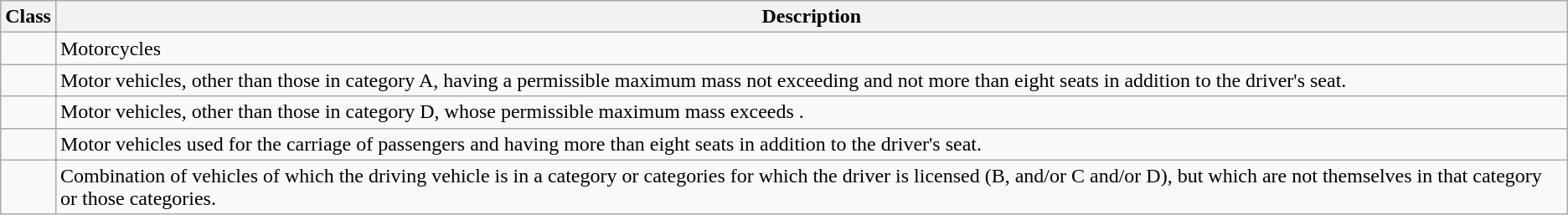<table class=wikitable>
<tr>
<th>Class</th>
<th>Description</th>
</tr>
<tr>
<td></td>
<td>Motorcycles</td>
</tr>
<tr>
<td></td>
<td>Motor vehicles, other than those in category A, having a permissible maximum mass not exceeding  and not more than eight seats in addition to the driver's seat.</td>
</tr>
<tr>
<td></td>
<td>Motor vehicles, other than those in category D, whose permissible maximum mass exceeds .</td>
</tr>
<tr>
<td></td>
<td>Motor vehicles used for the carriage of passengers and having more than eight seats in addition to the driver's seat.</td>
</tr>
<tr>
<td></td>
<td>Combination of vehicles of which the driving vehicle is in a category or categories for which the driver is licensed (B, and/or C and/or D), but which are not themselves in that category or those categories.</td>
</tr>
</table>
